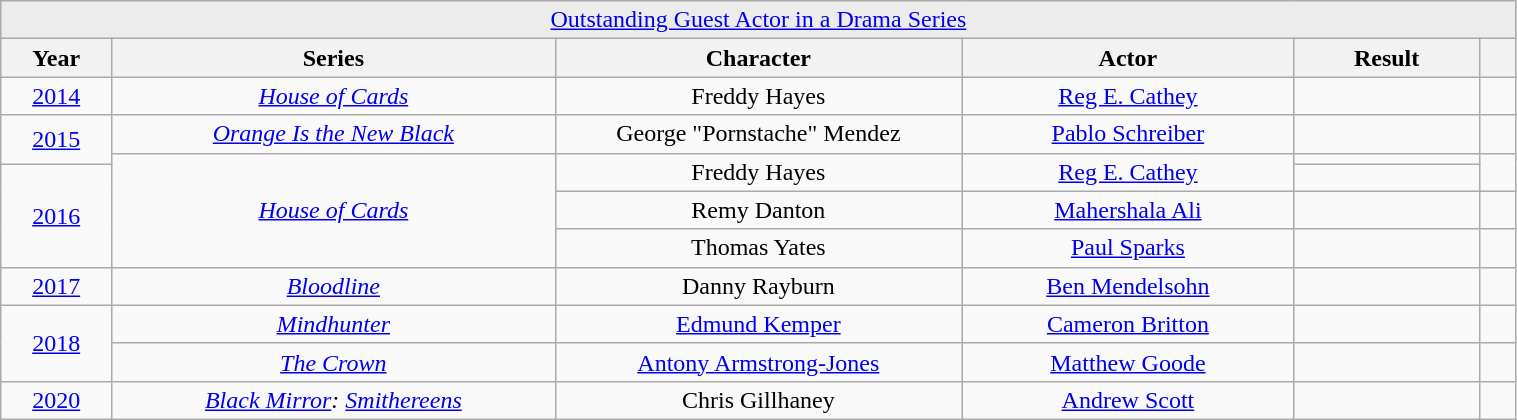<table class="wikitable plainrowheaders" style="font-size: 100%" width=80%>
<tr>
<td style="background: #ececec; color:grey; text-align:center;" colspan="10"><a href='#'>Outstanding Guest Actor in a Drama Series</a></td>
</tr>
<tr>
<th width="6%">Year</th>
<th width="24%">Series</th>
<th width="22%">Character</th>
<th width="18%">Actor</th>
<th width="10%">Result</th>
<th width="2%"></th>
</tr>
<tr>
<td style="text-align:center;" rowspan="1"><a href='#'>2014</a></td>
<td style="text-align:center;" rowspan="1"><em><a href='#'>House of Cards</a></em></td>
<td style="text-align:center;" rowspan="1">Freddy Hayes</td>
<td style="text-align:center;" rowspan="1"><a href='#'>Reg E. Cathey</a></td>
<td></td>
<td style="text-align:center;" rowspan="1"></td>
</tr>
<tr>
<td style="text-align:center;" rowspan="2"><a href='#'>2015</a></td>
<td style="text-align:center;"><em><a href='#'>Orange Is the New Black</a></em></td>
<td style="text-align:center;">George "Pornstache" Mendez</td>
<td style="text-align:center;"><a href='#'>Pablo Schreiber</a></td>
<td></td>
<td style="text-align:center;"></td>
</tr>
<tr>
<td style="text-align:center;" rowspan="4"><em><a href='#'>House of Cards</a></em></td>
<td style="text-align:center;" rowspan="2">Freddy Hayes</td>
<td style="text-align:center;" rowspan="2"><a href='#'>Reg E. Cathey</a></td>
<td></td>
<td style="text-align:center;" rowspan="2"></td>
</tr>
<tr>
<td style="text-align:center;" rowspan="3"><a href='#'>2016</a></td>
<td></td>
</tr>
<tr>
<td style="text-align:center;">Remy Danton</td>
<td style="text-align:center;"><a href='#'>Mahershala Ali</a></td>
<td></td>
<td style="text-align:center;"></td>
</tr>
<tr>
<td style="text-align:center;">Thomas Yates</td>
<td style="text-align:center;"><a href='#'>Paul Sparks</a></td>
<td></td>
<td style="text-align:center;"></td>
</tr>
<tr>
<td style="text-align:center;"><a href='#'>2017</a></td>
<td style="text-align:center;"><em><a href='#'>Bloodline</a></em></td>
<td style="text-align:center;">Danny Rayburn</td>
<td style="text-align:center;"><a href='#'>Ben Mendelsohn</a></td>
<td></td>
<td></td>
</tr>
<tr>
<td style="text-align:center;" rowspan="2"><a href='#'>2018</a></td>
<td style="text-align:center;"><em><a href='#'>Mindhunter</a></em></td>
<td style="text-align:center;"><a href='#'>Edmund Kemper</a></td>
<td style="text-align:center;"><a href='#'>Cameron Britton</a></td>
<td></td>
<td style="text-align:center;"></td>
</tr>
<tr>
<td style="text-align:center;"><em><a href='#'>The Crown</a></em></td>
<td style="text-align:center;"><a href='#'>Antony Armstrong-Jones</a></td>
<td style="text-align:center;"><a href='#'>Matthew Goode</a></td>
<td></td>
<td style="text-align:center;"></td>
</tr>
<tr>
<td style="text-align:center;"><a href='#'>2020</a></td>
<td style="text-align:center;"><em><a href='#'>Black Mirror</a>: <a href='#'>Smithereens</a></em></td>
<td style="text-align:center;">Chris Gillhaney</td>
<td style="text-align:center;"><a href='#'>Andrew Scott</a></td>
<td></td>
<td style="text-align:center;"></td>
</tr>
</table>
